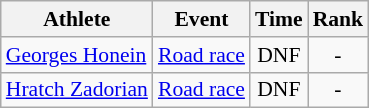<table class=wikitable style="font-size:90%">
<tr>
<th>Athlete</th>
<th>Event</th>
<th>Time</th>
<th>Rank</th>
</tr>
<tr>
<td><a href='#'>Georges Honein</a></td>
<td><a href='#'>Road race</a></td>
<td align=center>DNF</td>
<td align=center>-</td>
</tr>
<tr>
<td><a href='#'>Hratch Zadorian</a></td>
<td><a href='#'>Road race</a></td>
<td align=center>DNF</td>
<td align=center>-</td>
</tr>
</table>
